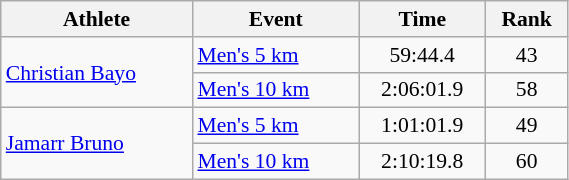<table class="wikitable" style="text-align:center; font-size:90%; width:30%;">
<tr>
<th>Athlete</th>
<th>Event</th>
<th>Time</th>
<th>Rank</th>
</tr>
<tr>
<td align=left rowspan=2><a href='#'>Christian Bayo</a></td>
<td align=left><a href='#'>Men's 5 km</a></td>
<td>59:44.4</td>
<td>43</td>
</tr>
<tr>
<td align=left><a href='#'>Men's 10 km</a></td>
<td>2:06:01.9</td>
<td>58</td>
</tr>
<tr>
<td align=left rowspan=2><a href='#'>Jamarr Bruno</a></td>
<td align=left><a href='#'>Men's 5 km</a></td>
<td>1:01:01.9</td>
<td>49</td>
</tr>
<tr>
<td align=left><a href='#'>Men's 10 km</a></td>
<td>2:10:19.8</td>
<td>60</td>
</tr>
</table>
